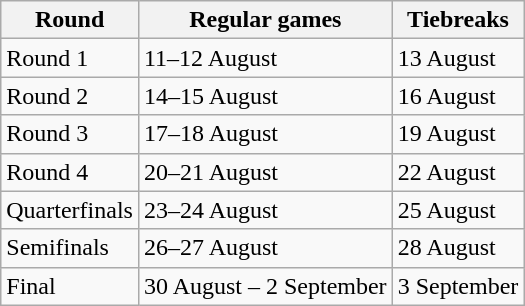<table class="wikitable">
<tr>
<th>Round</th>
<th>Regular games</th>
<th>Tiebreaks</th>
</tr>
<tr>
<td>Round 1</td>
<td>11–12 August</td>
<td>13 August</td>
</tr>
<tr>
<td>Round 2</td>
<td>14–15 August</td>
<td>16 August</td>
</tr>
<tr>
<td>Round 3</td>
<td>17–18 August</td>
<td>19 August</td>
</tr>
<tr>
<td>Round 4</td>
<td>20–21 August</td>
<td>22 August</td>
</tr>
<tr>
<td>Quarterfinals</td>
<td>23–24 August</td>
<td>25 August</td>
</tr>
<tr>
<td>Semifinals</td>
<td>26–27 August</td>
<td>28 August</td>
</tr>
<tr>
<td>Final</td>
<td>30 August – 2 September</td>
<td>3 September</td>
</tr>
</table>
